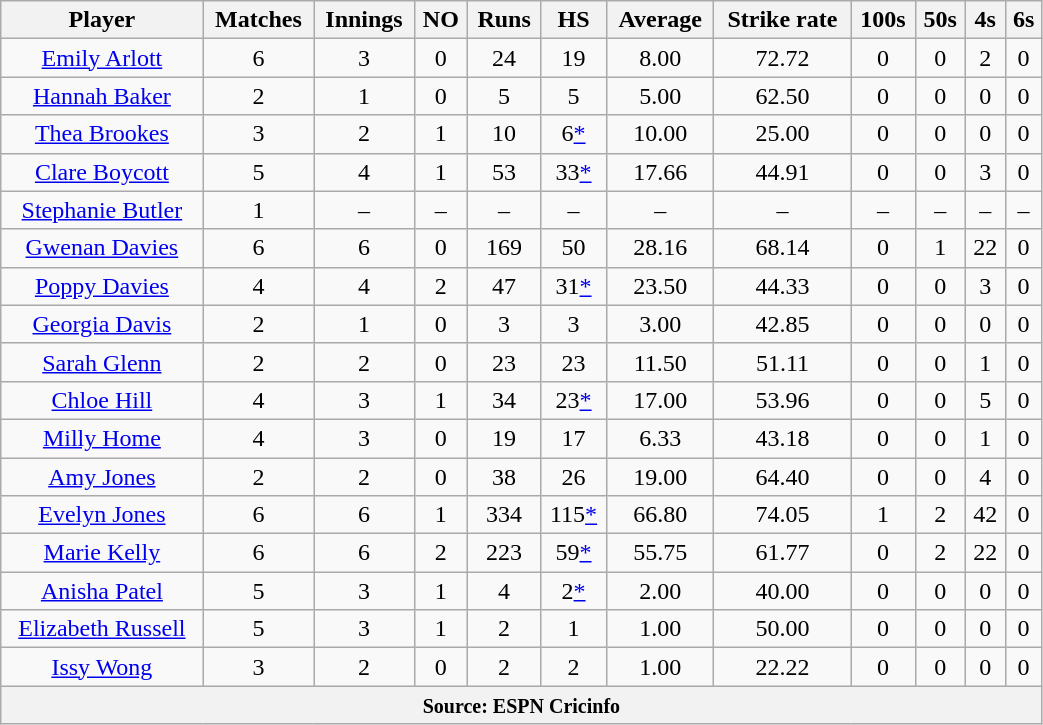<table class="wikitable" style="text-align:center; width:55%;">
<tr>
<th>Player</th>
<th>Matches</th>
<th>Innings</th>
<th>NO</th>
<th>Runs</th>
<th>HS</th>
<th>Average</th>
<th>Strike rate</th>
<th>100s</th>
<th>50s</th>
<th>4s</th>
<th>6s</th>
</tr>
<tr>
<td><a href='#'>Emily Arlott</a></td>
<td>6</td>
<td>3</td>
<td>0</td>
<td>24</td>
<td>19</td>
<td>8.00</td>
<td>72.72</td>
<td>0</td>
<td>0</td>
<td>2</td>
<td>0</td>
</tr>
<tr>
<td><a href='#'>Hannah Baker</a></td>
<td>2</td>
<td>1</td>
<td>0</td>
<td>5</td>
<td>5</td>
<td>5.00</td>
<td>62.50</td>
<td>0</td>
<td>0</td>
<td>0</td>
<td>0</td>
</tr>
<tr>
<td><a href='#'>Thea Brookes</a></td>
<td>3</td>
<td>2</td>
<td>1</td>
<td>10</td>
<td>6<a href='#'>*</a></td>
<td>10.00</td>
<td>25.00</td>
<td>0</td>
<td>0</td>
<td>0</td>
<td>0</td>
</tr>
<tr>
<td><a href='#'>Clare Boycott</a></td>
<td>5</td>
<td>4</td>
<td>1</td>
<td>53</td>
<td>33<a href='#'>*</a></td>
<td>17.66</td>
<td>44.91</td>
<td>0</td>
<td>0</td>
<td>3</td>
<td>0</td>
</tr>
<tr>
<td><a href='#'>Stephanie Butler</a></td>
<td>1</td>
<td>–</td>
<td>–</td>
<td>–</td>
<td>–</td>
<td>–</td>
<td>–</td>
<td>–</td>
<td>–</td>
<td>–</td>
<td>–</td>
</tr>
<tr>
<td><a href='#'>Gwenan Davies</a></td>
<td>6</td>
<td>6</td>
<td>0</td>
<td>169</td>
<td>50</td>
<td>28.16</td>
<td>68.14</td>
<td>0</td>
<td>1</td>
<td>22</td>
<td>0</td>
</tr>
<tr>
<td><a href='#'>Poppy Davies</a></td>
<td>4</td>
<td>4</td>
<td>2</td>
<td>47</td>
<td>31<a href='#'>*</a></td>
<td>23.50</td>
<td>44.33</td>
<td>0</td>
<td>0</td>
<td>3</td>
<td>0</td>
</tr>
<tr>
<td><a href='#'>Georgia Davis</a></td>
<td>2</td>
<td>1</td>
<td>0</td>
<td>3</td>
<td>3</td>
<td>3.00</td>
<td>42.85</td>
<td>0</td>
<td>0</td>
<td>0</td>
<td>0</td>
</tr>
<tr>
<td><a href='#'>Sarah Glenn</a></td>
<td>2</td>
<td>2</td>
<td>0</td>
<td>23</td>
<td>23</td>
<td>11.50</td>
<td>51.11</td>
<td>0</td>
<td>0</td>
<td>1</td>
<td>0</td>
</tr>
<tr>
<td><a href='#'>Chloe Hill</a></td>
<td>4</td>
<td>3</td>
<td>1</td>
<td>34</td>
<td>23<a href='#'>*</a></td>
<td>17.00</td>
<td>53.96</td>
<td>0</td>
<td>0</td>
<td>5</td>
<td>0</td>
</tr>
<tr>
<td><a href='#'>Milly Home</a></td>
<td>4</td>
<td>3</td>
<td>0</td>
<td>19</td>
<td>17</td>
<td>6.33</td>
<td>43.18</td>
<td>0</td>
<td>0</td>
<td>1</td>
<td>0</td>
</tr>
<tr>
<td><a href='#'>Amy Jones</a></td>
<td>2</td>
<td>2</td>
<td>0</td>
<td>38</td>
<td>26</td>
<td>19.00</td>
<td>64.40</td>
<td>0</td>
<td>0</td>
<td>4</td>
<td>0</td>
</tr>
<tr>
<td><a href='#'>Evelyn Jones</a></td>
<td>6</td>
<td>6</td>
<td>1</td>
<td>334</td>
<td>115<a href='#'>*</a></td>
<td>66.80</td>
<td>74.05</td>
<td>1</td>
<td>2</td>
<td>42</td>
<td>0</td>
</tr>
<tr>
<td><a href='#'>Marie Kelly</a></td>
<td>6</td>
<td>6</td>
<td>2</td>
<td>223</td>
<td>59<a href='#'>*</a></td>
<td>55.75</td>
<td>61.77</td>
<td>0</td>
<td>2</td>
<td>22</td>
<td>0</td>
</tr>
<tr>
<td><a href='#'>Anisha Patel</a></td>
<td>5</td>
<td>3</td>
<td>1</td>
<td>4</td>
<td>2<a href='#'>*</a></td>
<td>2.00</td>
<td>40.00</td>
<td>0</td>
<td>0</td>
<td>0</td>
<td>0</td>
</tr>
<tr>
<td><a href='#'>Elizabeth Russell</a></td>
<td>5</td>
<td>3</td>
<td>1</td>
<td>2</td>
<td>1</td>
<td>1.00</td>
<td>50.00</td>
<td>0</td>
<td>0</td>
<td>0</td>
<td>0</td>
</tr>
<tr>
<td><a href='#'>Issy Wong</a></td>
<td>3</td>
<td>2</td>
<td>0</td>
<td>2</td>
<td>2</td>
<td>1.00</td>
<td>22.22</td>
<td>0</td>
<td>0</td>
<td>0</td>
<td>0</td>
</tr>
<tr>
<th colspan="12"><small>Source: ESPN Cricinfo </small></th>
</tr>
</table>
